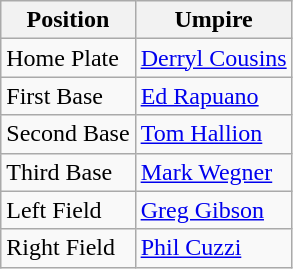<table class="wikitable">
<tr>
<th>Position</th>
<th>Umpire</th>
</tr>
<tr>
<td>Home Plate</td>
<td><a href='#'>Derryl Cousins</a></td>
</tr>
<tr>
<td>First Base</td>
<td><a href='#'>Ed Rapuano</a></td>
</tr>
<tr>
<td>Second Base</td>
<td><a href='#'>Tom Hallion</a></td>
</tr>
<tr>
<td>Third Base</td>
<td><a href='#'>Mark Wegner</a></td>
</tr>
<tr>
<td>Left Field</td>
<td><a href='#'>Greg Gibson</a></td>
</tr>
<tr>
<td>Right Field</td>
<td><a href='#'>Phil Cuzzi</a></td>
</tr>
</table>
